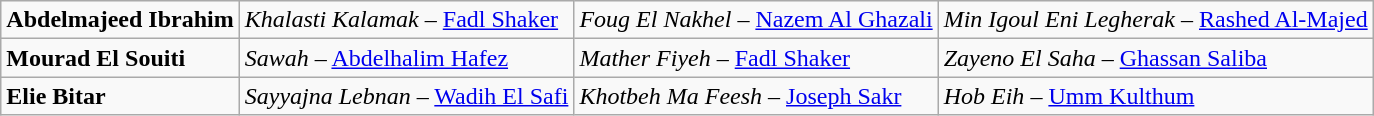<table class="wikitable" style="margin:1em auto;">
<tr>
<td><strong>Abdelmajeed Ibrahim</strong></td>
<td><em>Khalasti Kalamak</em> – <a href='#'>Fadl Shaker</a></td>
<td><em>Foug El Nakhel</em> – <a href='#'>Nazem Al Ghazali</a></td>
<td><em>Min Igoul Eni Legherak</em> – <a href='#'>Rashed Al-Majed</a></td>
</tr>
<tr>
<td><strong>Mourad El Souiti</strong></td>
<td><em>Sawah</em> – <a href='#'>Abdelhalim Hafez</a></td>
<td><em>Mather Fiyeh</em> – <a href='#'>Fadl Shaker</a></td>
<td><em>Zayeno El Saha</em> – <a href='#'>Ghassan Saliba</a></td>
</tr>
<tr>
<td><strong>Elie Bitar</strong></td>
<td><em>Sayyajna Lebnan</em> – <a href='#'>Wadih El Safi</a></td>
<td><em>Khotbeh Ma Feesh</em> – <a href='#'>Joseph Sakr</a></td>
<td><em>Hob Eih</em> – <a href='#'>Umm Kulthum</a></td>
</tr>
</table>
